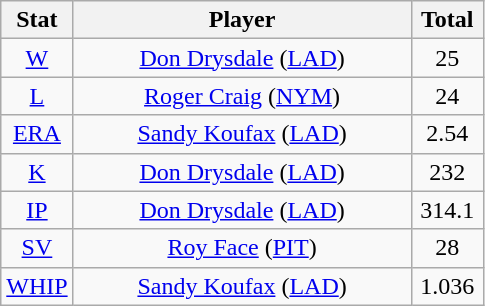<table class="wikitable" style="text-align:center;">
<tr>
<th style="width:15%;">Stat</th>
<th>Player</th>
<th style="width:15%;">Total</th>
</tr>
<tr>
<td><a href='#'>W</a></td>
<td><a href='#'>Don Drysdale</a> (<a href='#'>LAD</a>)</td>
<td>25</td>
</tr>
<tr>
<td><a href='#'>L</a></td>
<td><a href='#'>Roger Craig</a> (<a href='#'>NYM</a>)</td>
<td>24</td>
</tr>
<tr>
<td><a href='#'>ERA</a></td>
<td><a href='#'>Sandy Koufax</a> (<a href='#'>LAD</a>)</td>
<td>2.54</td>
</tr>
<tr>
<td><a href='#'>K</a></td>
<td><a href='#'>Don Drysdale</a> (<a href='#'>LAD</a>)</td>
<td>232</td>
</tr>
<tr>
<td><a href='#'>IP</a></td>
<td><a href='#'>Don Drysdale</a> (<a href='#'>LAD</a>)</td>
<td>314.1</td>
</tr>
<tr>
<td><a href='#'>SV</a></td>
<td><a href='#'>Roy Face</a> (<a href='#'>PIT</a>)</td>
<td>28</td>
</tr>
<tr>
<td><a href='#'>WHIP</a></td>
<td><a href='#'>Sandy Koufax</a> (<a href='#'>LAD</a>)</td>
<td>1.036</td>
</tr>
</table>
